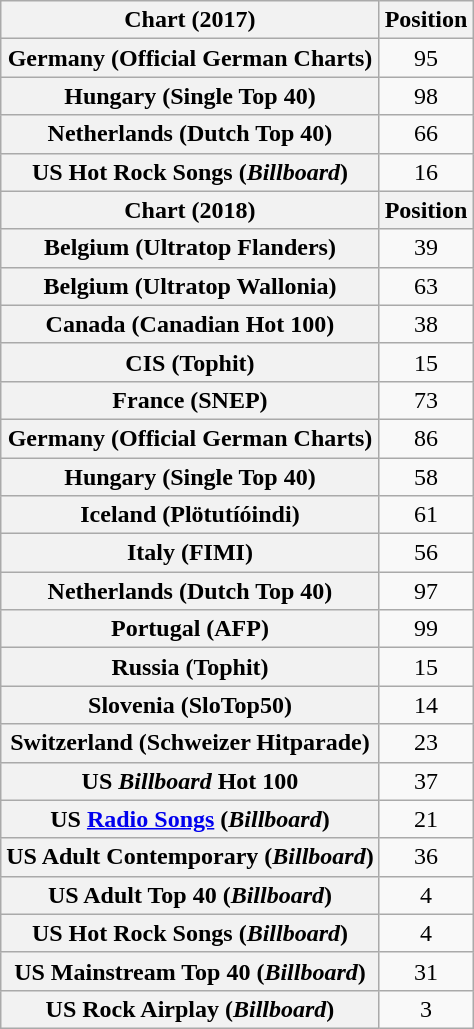<table class="wikitable plainrowheaders sortable" style="text-align:center">
<tr>
<th scope="col">Chart (2017)</th>
<th scope="col">Position</th>
</tr>
<tr>
<th scope="row">Germany (Official German Charts)</th>
<td>95</td>
</tr>
<tr>
<th scope="row">Hungary (Single Top 40)</th>
<td>98</td>
</tr>
<tr>
<th scope="row">Netherlands (Dutch Top 40)</th>
<td>66</td>
</tr>
<tr>
<th scope="row">US Hot Rock Songs (<em>Billboard</em>)</th>
<td>16</td>
</tr>
<tr>
<th scope="col">Chart (2018)</th>
<th scope="col">Position</th>
</tr>
<tr>
<th scope="row">Belgium (Ultratop Flanders)</th>
<td>39</td>
</tr>
<tr>
<th scope="row">Belgium (Ultratop Wallonia)</th>
<td>63</td>
</tr>
<tr>
<th scope="row">Canada (Canadian Hot 100)</th>
<td>38</td>
</tr>
<tr>
<th scope="row">CIS (Tophit)</th>
<td>15</td>
</tr>
<tr>
<th scope="row">France (SNEP)</th>
<td>73</td>
</tr>
<tr>
<th scope="row">Germany (Official German Charts)</th>
<td>86</td>
</tr>
<tr>
<th scope="row">Hungary (Single Top 40)</th>
<td>58</td>
</tr>
<tr>
<th scope="row">Iceland (Plötutíóindi)</th>
<td>61</td>
</tr>
<tr>
<th scope="row">Italy (FIMI)</th>
<td>56</td>
</tr>
<tr>
<th scope="row">Netherlands (Dutch Top 40)</th>
<td>97</td>
</tr>
<tr>
<th scope="row">Portugal (AFP)</th>
<td>99</td>
</tr>
<tr>
<th scope="row">Russia (Tophit)</th>
<td>15</td>
</tr>
<tr>
<th scope="row">Slovenia (SloTop50)</th>
<td>14</td>
</tr>
<tr>
<th scope="row">Switzerland (Schweizer Hitparade)</th>
<td>23</td>
</tr>
<tr>
<th scope="row">US <em>Billboard</em> Hot 100</th>
<td>37</td>
</tr>
<tr>
<th scope="row">US <a href='#'>Radio Songs</a> (<em>Billboard</em>)</th>
<td>21</td>
</tr>
<tr>
<th scope="row">US Adult Contemporary (<em>Billboard</em>)</th>
<td>36</td>
</tr>
<tr>
<th scope="row">US Adult Top 40 (<em>Billboard</em>)</th>
<td>4</td>
</tr>
<tr>
<th scope="row">US Hot Rock Songs (<em>Billboard</em>)</th>
<td>4</td>
</tr>
<tr>
<th scope="row">US Mainstream Top 40 (<em>Billboard</em>)</th>
<td>31</td>
</tr>
<tr>
<th scope="row">US Rock Airplay (<em>Billboard</em>)</th>
<td>3</td>
</tr>
</table>
